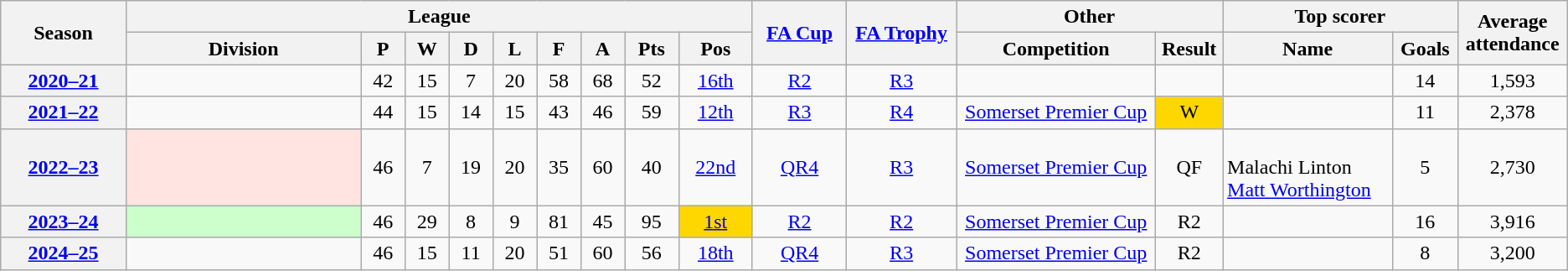<table class="wikitable sortable" style=text-align:center>
<tr>
<th rowspan=2 width=8% scope=col>Season</th>
<th colspan=9 width=40%>League</th>
<th rowspan=2 width=6% scope=col><a href='#'>FA Cup</a></th>
<th rowspan=2 width=7% scope=col><a href='#'>FA Trophy</a></th>
<th colspan=2 width=17%>Other</th>
<th colspan=2 width=15%>Top scorer</th>
<th rowspan=2 scope=col>Average attendance</th>
</tr>
<tr class=unsortable>
<th width=15% scope=col>Division</th>
<th scope=col>P</th>
<th scope=col>W</th>
<th scope=col>D</th>
<th scope=col>L</th>
<th scope=col>F</th>
<th scope=col>A</th>
<th scope=col>Pts</th>
<th scope=col>Pos</th>
<th scope=col>Competition</th>
<th scope=col>Result</th>
<th scope=col>Name</th>
<th scope=col>Goals</th>
</tr>
<tr>
<th scope=row><a href='#'>2020–21</a></th>
<td></td>
<td>42</td>
<td>15</td>
<td>7</td>
<td>20</td>
<td>58</td>
<td>68</td>
<td>52</td>
<td><a href='#'>16th</a></td>
<td><a href='#'>R2</a></td>
<td><a href='#'>R3</a></td>
<td></td>
<td></td>
<td align=left></td>
<td>14</td>
<td>1,593</td>
</tr>
<tr>
<th scope=row><a href='#'>2021–22</a></th>
<td></td>
<td>44</td>
<td>15</td>
<td>14</td>
<td>15</td>
<td>43</td>
<td>46</td>
<td>59</td>
<td><a href='#'>12th</a></td>
<td><a href='#'>R3</a></td>
<td><a href='#'>R4</a></td>
<td><a href='#'>Somerset Premier Cup</a></td>
<td bgcolor=gold>W</td>
<td align=left></td>
<td>11</td>
<td>2,378</td>
</tr>
<tr>
<th scope=row><a href='#'>2022–23</a></th>
<td style=background:MistyRose>  </td>
<td>46</td>
<td>7</td>
<td>19</td>
<td>20</td>
<td>35</td>
<td>60</td>
<td>40</td>
<td><a href='#'>22nd</a></td>
<td><a href='#'>QR4</a></td>
<td><a href='#'>R3</a></td>
<td><a href='#'>Somerset Premier Cup</a></td>
<td>QF</td>
<td align=left><br>Malachi Linton<br><a href='#'>Matt Worthington</a></td>
<td>5</td>
<td>2,730</td>
</tr>
<tr>
<th scope=row><a href='#'>2023–24</a></th>
<td style=background:#cfc> </td>
<td>46</td>
<td>29</td>
<td>8</td>
<td>9</td>
<td>81</td>
<td>45</td>
<td>95</td>
<td bgcolor=gold><a href='#'>1st</a></td>
<td><a href='#'>R2</a></td>
<td><a href='#'>R2</a></td>
<td><a href='#'>Somerset Premier Cup</a></td>
<td>R2</td>
<td align=left></td>
<td>16</td>
<td>3,916</td>
</tr>
<tr>
<th scope=row><a href='#'>2024–25</a></th>
<td></td>
<td>46</td>
<td>15</td>
<td>11</td>
<td>20</td>
<td>51</td>
<td>60</td>
<td>56</td>
<td><a href='#'>18th</a></td>
<td><a href='#'>QR4</a></td>
<td><a href='#'>R3</a></td>
<td><a href='#'>Somerset Premier Cup</a></td>
<td>R2</td>
<td align=left></td>
<td>8</td>
<td>3,200</td>
</tr>
</table>
